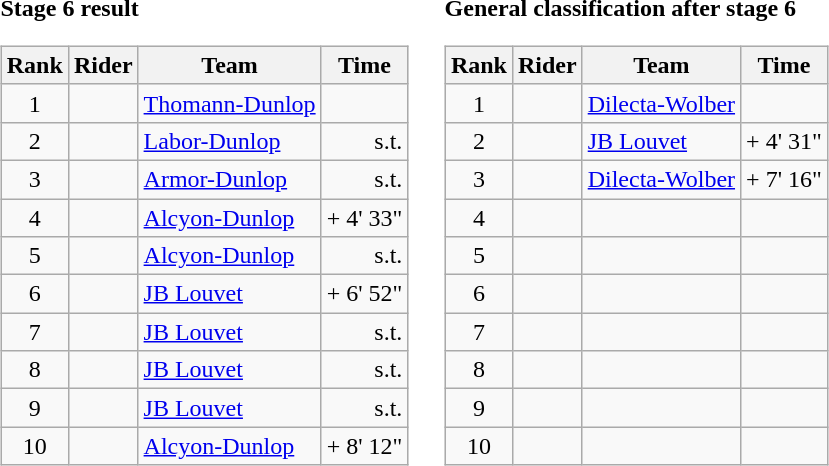<table>
<tr>
<td><strong>Stage 6 result</strong><br><table class="wikitable">
<tr>
<th scope="col">Rank</th>
<th scope="col">Rider</th>
<th scope="col">Team</th>
<th scope="col">Time</th>
</tr>
<tr>
<td style="text-align:center;">1</td>
<td></td>
<td><a href='#'>Thomann-Dunlop</a></td>
<td style="text-align:right;"></td>
</tr>
<tr>
<td style="text-align:center;">2</td>
<td></td>
<td><a href='#'>Labor-Dunlop</a></td>
<td style="text-align:right;">s.t.</td>
</tr>
<tr>
<td style="text-align:center;">3</td>
<td></td>
<td><a href='#'>Armor-Dunlop</a></td>
<td style="text-align:right;">s.t.</td>
</tr>
<tr>
<td style="text-align:center;">4</td>
<td></td>
<td><a href='#'>Alcyon-Dunlop</a></td>
<td style="text-align:right;">+ 4' 33"</td>
</tr>
<tr>
<td style="text-align:center;">5</td>
<td></td>
<td><a href='#'>Alcyon-Dunlop</a></td>
<td style="text-align:right;">s.t.</td>
</tr>
<tr>
<td style="text-align:center;">6</td>
<td></td>
<td><a href='#'>JB Louvet</a></td>
<td style="text-align:right;">+ 6' 52"</td>
</tr>
<tr>
<td style="text-align:center;">7</td>
<td></td>
<td><a href='#'>JB Louvet</a></td>
<td style="text-align:right;">s.t.</td>
</tr>
<tr>
<td style="text-align:center;">8</td>
<td></td>
<td><a href='#'>JB Louvet</a></td>
<td style="text-align:right;">s.t.</td>
</tr>
<tr>
<td style="text-align:center;">9</td>
<td></td>
<td><a href='#'>JB Louvet</a></td>
<td style="text-align:right;">s.t.</td>
</tr>
<tr>
<td style="text-align:center;">10</td>
<td></td>
<td><a href='#'>Alcyon-Dunlop</a></td>
<td style="text-align:right;">+ 8' 12"</td>
</tr>
</table>
</td>
<td></td>
<td><strong>General classification after stage 6</strong><br><table class="wikitable">
<tr>
<th scope="col">Rank</th>
<th scope="col">Rider</th>
<th scope="col">Team</th>
<th scope="col">Time</th>
</tr>
<tr>
<td style="text-align:center;">1</td>
<td></td>
<td><a href='#'>Dilecta-Wolber</a></td>
<td style="text-align:right;"></td>
</tr>
<tr>
<td style="text-align:center;">2</td>
<td></td>
<td><a href='#'>JB Louvet</a></td>
<td style="text-align:right;">+ 4' 31"</td>
</tr>
<tr>
<td style="text-align:center;">3</td>
<td></td>
<td><a href='#'>Dilecta-Wolber</a></td>
<td style="text-align:right;">+ 7' 16"</td>
</tr>
<tr>
<td style="text-align:center;">4</td>
<td></td>
<td></td>
<td></td>
</tr>
<tr>
<td style="text-align:center;">5</td>
<td></td>
<td></td>
<td></td>
</tr>
<tr>
<td style="text-align:center;">6</td>
<td></td>
<td></td>
<td></td>
</tr>
<tr>
<td style="text-align:center;">7</td>
<td></td>
<td></td>
<td></td>
</tr>
<tr>
<td style="text-align:center;">8</td>
<td></td>
<td></td>
<td></td>
</tr>
<tr>
<td style="text-align:center;">9</td>
<td></td>
<td></td>
<td></td>
</tr>
<tr>
<td style="text-align:center;">10</td>
<td></td>
<td></td>
<td></td>
</tr>
</table>
</td>
</tr>
</table>
